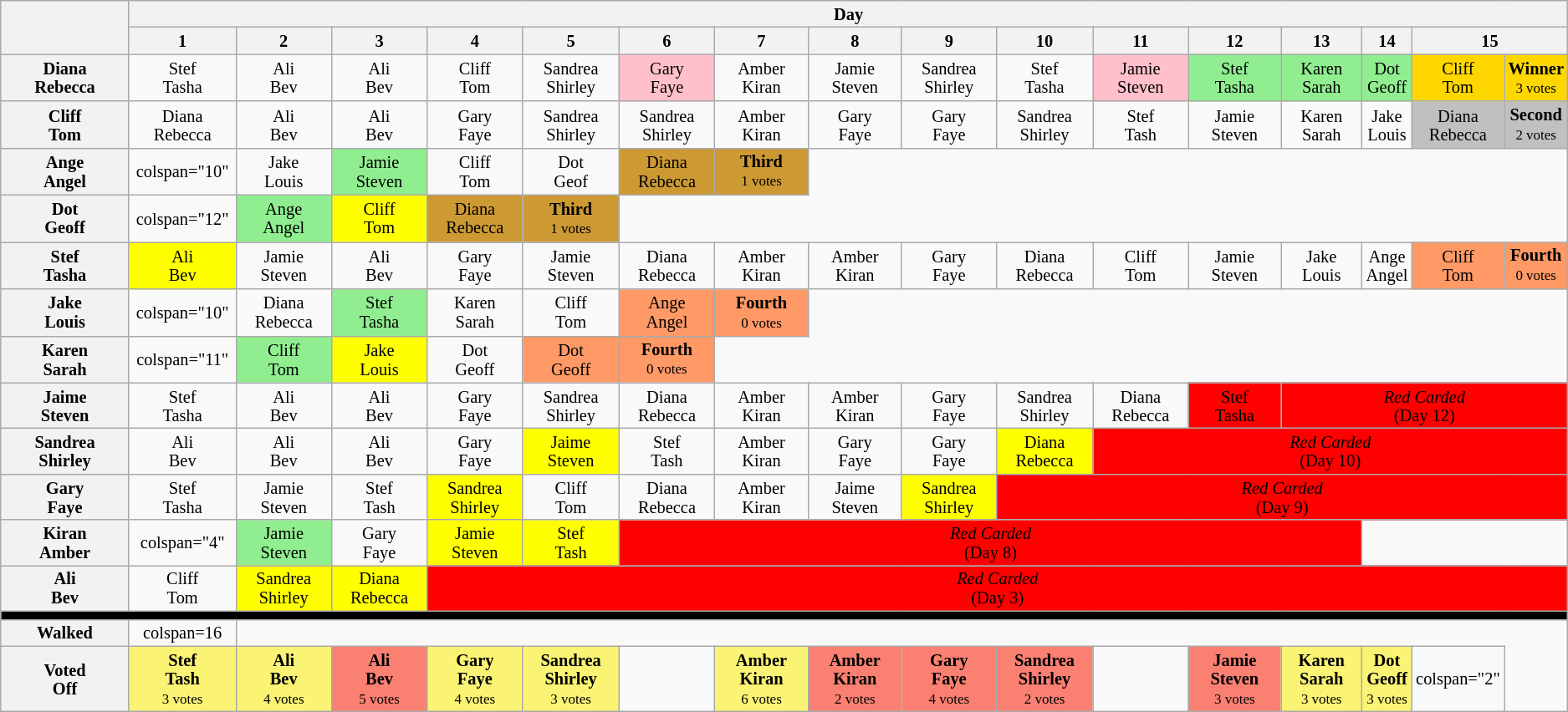<table class="wikitable" style="text-align:center; font-size:85%; line-height:15px;">
<tr>
<th style="width: 10%;" rowspan="2"></th>
<th colspan=17>Day</th>
</tr>
<tr>
<th style="width: 7%;">1</th>
<th style="width: 7%;">2</th>
<th style="width: 7%;">3</th>
<th style="width: 7%;">4</th>
<th style="width: 7%;">5</th>
<th style="width: 7%;">6</th>
<th style="width: 7%;">7</th>
<th style="width: 7%;">8</th>
<th style="width: 7%;">9</th>
<th style="width: 7%;">10</th>
<th style="width: 7%;">11</th>
<th style="width: 7%;">12</th>
<th style="width: 7%;">13</th>
<th style="width: 7%;">14</th>
<th colspan="2" style="width: 7%;">15</th>
</tr>
<tr>
<th>Diana<br>Rebecca</th>
<td>Stef<br>Tasha</td>
<td>Ali<br>Bev</td>
<td>Ali<br>Bev</td>
<td>Cliff<br>Tom</td>
<td>Sandrea<br>Shirley</td>
<td style="background:pink;">Gary<br>Faye</td>
<td>Amber<br>Kiran</td>
<td>Jamie<br>Steven</td>
<td>Sandrea<br>Shirley</td>
<td>Stef<br>Tasha</td>
<td style="background:pink;">Jamie<br>Steven</td>
<td style="background:lightgreen;">Stef<br>Tasha</td>
<td style="background:lightgreen;">Karen<br>Sarah</td>
<td style="background:lightgreen;">Dot<br>Geoff</td>
<td style="background:gold;">Cliff<br>Tom</td>
<td style="background:gold;"><strong>Winner</strong><br><small>3 votes</small></td>
</tr>
<tr>
<th>Cliff<br>Tom</th>
<td>Diana<br>Rebecca</td>
<td>Ali<br>Bev</td>
<td>Ali<br>Bev</td>
<td>Gary<br>Faye</td>
<td>Sandrea<br>Shirley</td>
<td>Sandrea<br>Shirley</td>
<td>Amber<br>Kiran</td>
<td>Gary<br>Faye</td>
<td>Gary<br>Faye</td>
<td>Sandrea<br>Shirley</td>
<td>Stef<br>Tash</td>
<td>Jamie<br>Steven</td>
<td>Karen<br>Sarah</td>
<td>Jake<br>Louis</td>
<td style="background:silver;">Diana<br>Rebecca</td>
<td style="background:silver;"><strong>Second</strong><br><small>2 votes</small></td>
</tr>
<tr>
<th>Ange<br>Angel</th>
<td>colspan="10" </td>
<td>Jake<br>Louis</td>
<td style="background:lightgreen;">Jamie<br>Steven</td>
<td>Cliff<br>Tom</td>
<td>Dot<br>Geof</td>
<td style="background:#cc9933;">Diana<br>Rebecca</td>
<td style="background:#cc9933;"><strong>Third</strong><br><small>1 votes</small></td>
</tr>
<tr>
<th>Dot<br>Geoff</th>
<td>colspan="12" </td>
<td style="background:lightgreen;">Ange<br>Angel</td>
<td style="background:yellow;">Cliff<br>Tom</td>
<td style="background:#cc9933;">Diana<br>Rebecca</td>
<td style="background:#cc9933;"><strong>Third</strong><br><small>1 votes</small></td>
</tr>
<tr>
<th>Stef<br>Tasha</th>
<td style="background:yellow;">Ali<br>Bev</td>
<td>Jamie<br>Steven</td>
<td>Ali<br>Bev</td>
<td>Gary<br>Faye</td>
<td>Jamie<br>Steven</td>
<td>Diana<br>Rebecca</td>
<td>Amber<br>Kiran</td>
<td>Amber<br>Kiran</td>
<td>Gary<br>Faye</td>
<td>Diana<br>Rebecca</td>
<td>Cliff<br>Tom</td>
<td>Jamie<br>Steven</td>
<td>Jake<br>Louis</td>
<td>Ange<br>Angel</td>
<td style="background:#ff9966;">Cliff<br>Tom</td>
<td style="background:#ff9966;"><strong>Fourth</strong><br><small>0 votes</small></td>
</tr>
<tr>
<th>Jake<br>Louis</th>
<td>colspan="10" </td>
<td>Diana<br>Rebecca</td>
<td style="background:lightgreen;">Stef<br>Tasha</td>
<td>Karen<br>Sarah</td>
<td>Cliff<br>Tom</td>
<td style="background:#ff9966;">Ange<br>Angel</td>
<td style="background:#ff9966;"><strong>Fourth</strong><br><small>0 votes</small></td>
</tr>
<tr>
<th>Karen<br>Sarah</th>
<td>colspan="11" </td>
<td style="background:lightgreen;">Cliff<br>Tom</td>
<td style="background:yellow;">Jake<br>Louis</td>
<td>Dot<br>Geoff</td>
<td style="background:#ff9966;">Dot<br>Geoff</td>
<td style="background:#ff9966;"><strong>Fourth</strong><br><small>0 votes</small></td>
</tr>
<tr>
<th>Jaime<br>Steven</th>
<td>Stef<br>Tasha</td>
<td>Ali<br>Bev</td>
<td>Ali<br>Bev</td>
<td>Gary<br>Faye</td>
<td>Sandrea<br>Shirley</td>
<td>Diana<br>Rebecca</td>
<td>Amber<br>Kiran</td>
<td>Amber<br>Kiran</td>
<td>Gary<br>Faye</td>
<td>Sandrea<br>Shirley</td>
<td>Diana<br>Rebecca</td>
<td style="background:red;">Stef<br>Tasha</td>
<td style="background:red;" text-align:center" colspan="4"><em>Red Carded</em><br>(Day 12)</td>
</tr>
<tr>
<th>Sandrea<br>Shirley</th>
<td>Ali<br>Bev</td>
<td>Ali<br>Bev</td>
<td>Ali<br>Bev</td>
<td>Gary<br>Faye</td>
<td style="background:yellow;">Jaime<br>Steven</td>
<td>Stef<br>Tash</td>
<td>Amber<br>Kiran</td>
<td>Gary<br>Faye</td>
<td>Gary<br>Faye</td>
<td style="background:yellow;">Diana<br>Rebecca</td>
<td style="background:red;" text-align:center" colspan="6"><em>Red Carded</em><br>(Day 10)</td>
</tr>
<tr>
<th>Gary<br>Faye</th>
<td>Stef<br>Tasha</td>
<td>Jamie<br>Steven</td>
<td>Stef<br>Tash</td>
<td style="background:yellow;">Sandrea<br>Shirley</td>
<td>Cliff<br>Tom</td>
<td>Diana<br>Rebecca</td>
<td>Amber<br>Kiran</td>
<td>Jaime<br>Steven</td>
<td style="background:yellow;">Sandrea<br>Shirley</td>
<td style="background:red;" text-align:center" colspan="7"><em>Red Carded</em><br>(Day 9)</td>
</tr>
<tr>
<th>Kiran<br>Amber</th>
<td>colspan="4" </td>
<td style="background:lightgreen;">Jamie<br>Steven</td>
<td>Gary<br>Faye</td>
<td style="background:yellow;">Jamie<br>Steven</td>
<td style="background:yellow;">Stef<br>Tash</td>
<td style="background:red;" text-align:center" colspan="8"><em>Red Carded</em><br>(Day 8)</td>
</tr>
<tr>
<th>Ali<br>Bev</th>
<td>Cliff<br>Tom</td>
<td style="background:yellow;">Sandrea<br>Shirley</td>
<td style="background:yellow;">Diana<br>Rebecca</td>
<td style="background:red;" text-align:center" colspan="13"><em>Red Carded</em><br>(Day 3)</td>
</tr>
<tr>
<th style="background:black;" colspan="17"></th>
</tr>
<tr>
<th>Walked</th>
<td>colspan=16 </td>
</tr>
<tr>
<th>Voted<br>Off</th>
<td style="background:#fbf373;"><strong>Stef<br>Tash</strong><br><small>3 votes</small></td>
<td style="background:#fbf373;"><strong>Ali<br>Bev</strong><br><small>4 votes</small></td>
<td style="background:#fa8072;"><strong>Ali<br>Bev</strong><br><small>5 votes</small></td>
<td style="background:#fbf373;"><strong>Gary<br>Faye</strong><br><small>4 votes</small></td>
<td style="background:#fbf373;"><strong>Sandrea<br>Shirley</strong><br><small>3 votes</small></td>
<td></td>
<td style="background:#fbf373;"><strong>Amber<br>Kiran</strong><br><small>6 votes</small></td>
<td style="background:#fa8072;"><strong>Amber<br>Kiran</strong><br><small>2 votes</small></td>
<td style="background:#fa8072;"><strong>Gary<br>Faye</strong><br><small>4 votes</small></td>
<td style="background:#fa8072;"><strong>Sandrea<br>Shirley</strong><br><small>2 votes</small></td>
<td></td>
<td style="background:#fa8072;"><strong>Jamie<br>Steven</strong><br><small>3 votes</small></td>
<td style="background:#fbf373;"><strong>Karen<br>Sarah</strong><br><small>3 votes</small></td>
<td style="background:#fbf373;"><strong>Dot<br>Geoff</strong><br><small>3 votes</small></td>
<td>colspan="2" </td>
</tr>
</table>
